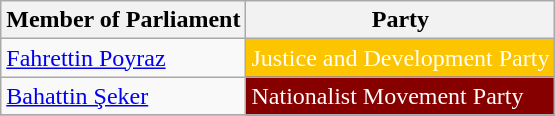<table class="wikitable">
<tr>
<th>Member of Parliament</th>
<th>Party</th>
</tr>
<tr>
<td><a href='#'>Fahrettin Poyraz</a></td>
<td style="background:#FDC400; color:white">Justice and Development Party</td>
</tr>
<tr>
<td><a href='#'>Bahattin Şeker</a></td>
<td style="background:#870000; color:white">Nationalist Movement Party</td>
</tr>
<tr>
</tr>
</table>
